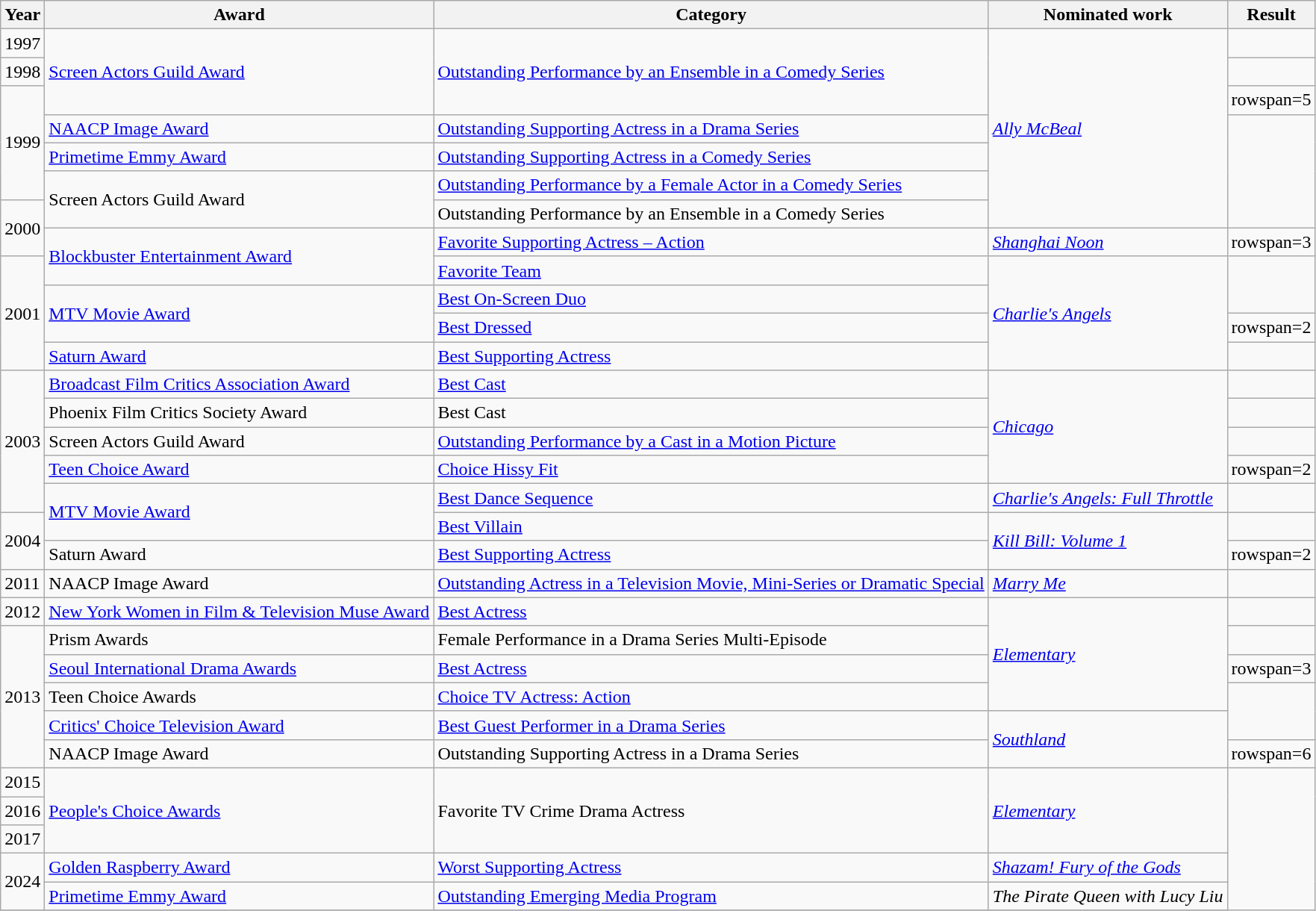<table class="wikitable">
<tr>
<th>Year</th>
<th>Award</th>
<th>Category</th>
<th>Nominated work</th>
<th>Result</th>
</tr>
<tr>
<td>1997</td>
<td rowspan=3><a href='#'>Screen Actors Guild Award</a></td>
<td rowspan=3><a href='#'>Outstanding Performance by an Ensemble in a Comedy Series</a></td>
<td rowspan=7><em><a href='#'>Ally McBeal</a></em></td>
<td></td>
</tr>
<tr>
<td>1998</td>
<td></td>
</tr>
<tr>
<td rowspan=4>1999</td>
<td>rowspan=5 </td>
</tr>
<tr>
<td><a href='#'>NAACP Image Award</a></td>
<td><a href='#'>Outstanding Supporting Actress in a Drama Series</a></td>
</tr>
<tr>
<td><a href='#'>Primetime Emmy Award</a></td>
<td><a href='#'>Outstanding Supporting Actress in a Comedy Series</a></td>
</tr>
<tr>
<td rowspan=2>Screen Actors Guild Award</td>
<td><a href='#'>Outstanding Performance by a Female Actor in a Comedy Series</a></td>
</tr>
<tr>
<td rowspan=2>2000</td>
<td>Outstanding Performance by an Ensemble in a Comedy Series</td>
</tr>
<tr>
<td rowspan=2><a href='#'>Blockbuster Entertainment Award</a></td>
<td><a href='#'>Favorite Supporting Actress – Action</a></td>
<td><em><a href='#'>Shanghai Noon</a></em></td>
<td>rowspan=3 </td>
</tr>
<tr>
<td rowspan=4>2001</td>
<td><a href='#'>Favorite Team</a></td>
<td rowspan=4><em><a href='#'>Charlie's Angels</a></em></td>
</tr>
<tr>
<td rowspan=2><a href='#'>MTV Movie Award</a></td>
<td><a href='#'>Best On-Screen Duo</a></td>
</tr>
<tr>
<td><a href='#'>Best Dressed</a></td>
<td>rowspan=2 </td>
</tr>
<tr>
<td><a href='#'>Saturn Award</a></td>
<td><a href='#'>Best Supporting Actress</a></td>
</tr>
<tr>
<td rowspan=5>2003</td>
<td><a href='#'>Broadcast Film Critics Association Award</a></td>
<td><a href='#'>Best Cast</a></td>
<td rowspan=4><em><a href='#'>Chicago</a></em></td>
<td></td>
</tr>
<tr>
<td>Phoenix Film Critics Society Award</td>
<td>Best Cast</td>
<td></td>
</tr>
<tr>
<td>Screen Actors Guild Award</td>
<td><a href='#'>Outstanding Performance by a Cast in a Motion Picture</a></td>
<td></td>
</tr>
<tr>
<td><a href='#'>Teen Choice Award</a></td>
<td><a href='#'>Choice Hissy Fit</a></td>
<td>rowspan=2 </td>
</tr>
<tr>
<td rowspan=2><a href='#'>MTV Movie Award</a></td>
<td><a href='#'>Best Dance Sequence</a></td>
<td><em><a href='#'>Charlie's Angels: Full Throttle</a></em></td>
</tr>
<tr>
<td rowspan=2>2004</td>
<td><a href='#'>Best Villain</a></td>
<td rowspan=2><em><a href='#'>Kill Bill: Volume 1</a></em></td>
<td></td>
</tr>
<tr>
<td>Saturn Award</td>
<td><a href='#'>Best Supporting Actress</a></td>
<td>rowspan=2 </td>
</tr>
<tr>
<td>2011</td>
<td>NAACP Image Award</td>
<td><a href='#'>Outstanding Actress in a Television Movie, Mini-Series or Dramatic Special</a></td>
<td><em><a href='#'>Marry Me</a></em></td>
</tr>
<tr>
<td>2012</td>
<td><a href='#'>New York Women in Film & Television Muse Award</a></td>
<td><a href='#'>Best Actress</a></td>
<td rowspan=4><em><a href='#'>Elementary</a></em></td>
<td></td>
</tr>
<tr>
<td rowspan=5>2013</td>
<td>Prism Awards</td>
<td>Female Performance in a Drama Series Multi-Episode</td>
<td></td>
</tr>
<tr>
<td><a href='#'>Seoul International Drama Awards</a></td>
<td><a href='#'>Best Actress</a></td>
<td>rowspan=3 </td>
</tr>
<tr>
<td>Teen Choice Awards</td>
<td><a href='#'>Choice TV Actress: Action</a></td>
</tr>
<tr>
<td><a href='#'>Critics' Choice Television Award</a></td>
<td><a href='#'>Best Guest Performer in a Drama Series</a></td>
<td rowspan=2><em><a href='#'>Southland</a></em></td>
</tr>
<tr>
<td>NAACP Image Award</td>
<td Outstanding Supporting Actress in a Drama Series>Outstanding Supporting Actress in a Drama Series</td>
<td>rowspan=6 </td>
</tr>
<tr>
<td>2015</td>
<td rowspan=3><a href='#'>People's Choice Awards</a></td>
<td rowspan=3>Favorite TV Crime Drama Actress</td>
<td rowspan=3><em><a href='#'>Elementary</a></em></td>
</tr>
<tr>
<td>2016</td>
</tr>
<tr>
<td>2017</td>
</tr>
<tr>
<td rowspan=2>2024</td>
<td><a href='#'>Golden Raspberry Award</a></td>
<td><a href='#'>Worst Supporting Actress</a></td>
<td><em><a href='#'>Shazam! Fury of the Gods</a></em></td>
</tr>
<tr>
<td><a href='#'>Primetime Emmy Award</a></td>
<td><a href='#'>Outstanding Emerging Media Program</a></td>
<td><em>The Pirate Queen with Lucy Liu</em></td>
</tr>
<tr>
</tr>
</table>
